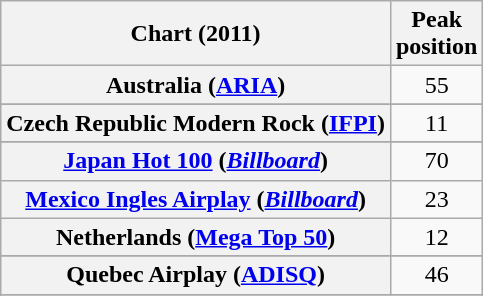<table class="wikitable sortable plainrowheaders">
<tr>
<th>Chart (2011)</th>
<th>Peak <br> position</th>
</tr>
<tr>
<th scope="row">Australia (<a href='#'>ARIA</a>)</th>
<td style="text-align:center;">55</td>
</tr>
<tr>
</tr>
<tr>
</tr>
<tr>
</tr>
<tr>
</tr>
<tr>
</tr>
<tr>
<th scope="row">Czech Republic Modern Rock (<a href='#'>IFPI</a>)</th>
<td style="text-align:center;">11</td>
</tr>
<tr>
</tr>
<tr>
<th scope="row"><a href='#'>Japan Hot 100</a> (<em><a href='#'>Billboard</a></em>)</th>
<td style="text-align:center;">70</td>
</tr>
<tr>
<th scope="row"><a href='#'>Mexico Ingles Airplay</a> (<em><a href='#'>Billboard</a></em>)</th>
<td style="text-align:center;">23</td>
</tr>
<tr>
<th scope="row">Netherlands (<a href='#'>Mega Top 50</a>)</th>
<td style="text-align:center;">12</td>
</tr>
<tr>
</tr>
<tr>
<th scope="row">Quebec Airplay (<a href='#'>ADISQ</a>)</th>
<td style="text-align:center;">46</td>
</tr>
<tr>
</tr>
<tr>
</tr>
<tr>
</tr>
<tr>
</tr>
</table>
